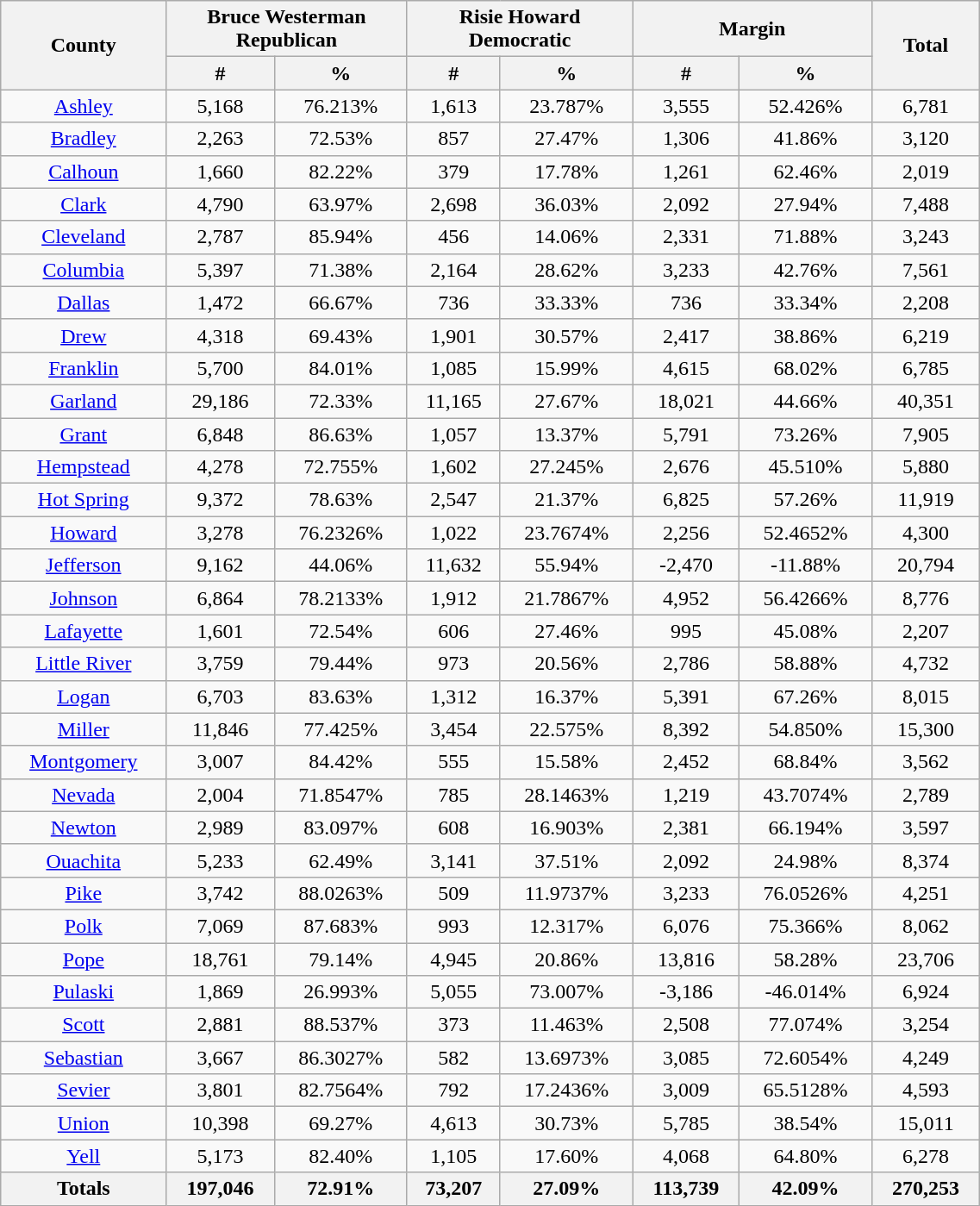<table width="60%" class="wikitable sortable">
<tr>
<th rowspan="2">County</th>
<th colspan="2">Bruce Westerman<br>Republican</th>
<th colspan="2">Risie Howard<br>Democratic</th>
<th colspan="2">Margin</th>
<th rowspan="2">Total</th>
</tr>
<tr>
<th style="text-align:center;" data-sort-type="number">#</th>
<th style="text-align:center;" data-sort-type="number">%</th>
<th style="text-align:center;" data-sort-type="number">#</th>
<th style="text-align:center;" data-sort-type="number">%</th>
<th style="text-align:center;" data-sort-type="number">#</th>
<th style="text-align:center;" data-sort-type="number">%</th>
</tr>
<tr style="text-align:center;">
<td><a href='#'>Ashley</a></td>
<td>5,168</td>
<td>76.213%</td>
<td>1,613</td>
<td>23.787%</td>
<td>3,555</td>
<td>52.426%</td>
<td>6,781</td>
</tr>
<tr style="text-align:center;">
<td><a href='#'>Bradley</a></td>
<td>2,263</td>
<td>72.53%</td>
<td>857</td>
<td>27.47%</td>
<td>1,306</td>
<td>41.86%</td>
<td>3,120</td>
</tr>
<tr style="text-align:center;">
<td><a href='#'>Calhoun</a></td>
<td>1,660</td>
<td>82.22%</td>
<td>379</td>
<td>17.78%</td>
<td>1,261</td>
<td>62.46%</td>
<td>2,019</td>
</tr>
<tr style="text-align:center;">
<td><a href='#'>Clark</a></td>
<td>4,790</td>
<td>63.97%</td>
<td>2,698</td>
<td>36.03%</td>
<td>2,092</td>
<td>27.94%</td>
<td>7,488</td>
</tr>
<tr style="text-align:center;">
<td><a href='#'>Cleveland</a></td>
<td>2,787</td>
<td>85.94%</td>
<td>456</td>
<td>14.06%</td>
<td>2,331</td>
<td>71.88%</td>
<td>3,243</td>
</tr>
<tr style="text-align:center;">
<td><a href='#'>Columbia</a></td>
<td>5,397</td>
<td>71.38%</td>
<td>2,164</td>
<td>28.62%</td>
<td>3,233</td>
<td>42.76%</td>
<td>7,561</td>
</tr>
<tr style="text-align:center;">
<td><a href='#'>Dallas</a></td>
<td>1,472</td>
<td>66.67%</td>
<td>736</td>
<td>33.33%</td>
<td>736</td>
<td>33.34%</td>
<td>2,208</td>
</tr>
<tr style="text-align:center;">
<td><a href='#'>Drew</a></td>
<td>4,318</td>
<td>69.43%</td>
<td>1,901</td>
<td>30.57%</td>
<td>2,417</td>
<td>38.86%</td>
<td>6,219</td>
</tr>
<tr style="text-align:center;">
<td><a href='#'>Franklin</a></td>
<td>5,700</td>
<td>84.01%</td>
<td>1,085</td>
<td>15.99%</td>
<td>4,615</td>
<td>68.02%</td>
<td>6,785</td>
</tr>
<tr style="text-align:center;">
<td><a href='#'>Garland</a></td>
<td>29,186</td>
<td>72.33%</td>
<td>11,165</td>
<td>27.67%</td>
<td>18,021</td>
<td>44.66%</td>
<td>40,351</td>
</tr>
<tr style="text-align:center;">
<td><a href='#'>Grant</a></td>
<td>6,848</td>
<td>86.63%</td>
<td>1,057</td>
<td>13.37%</td>
<td>5,791</td>
<td>73.26%</td>
<td>7,905</td>
</tr>
<tr style="text-align:center;">
<td><a href='#'>Hempstead</a></td>
<td>4,278</td>
<td>72.755%</td>
<td>1,602</td>
<td>27.245%</td>
<td>2,676</td>
<td>45.510%</td>
<td>5,880</td>
</tr>
<tr style="text-align:center;">
<td><a href='#'>Hot Spring</a></td>
<td>9,372</td>
<td>78.63%</td>
<td>2,547</td>
<td>21.37%</td>
<td>6,825</td>
<td>57.26%</td>
<td>11,919</td>
</tr>
<tr style="text-align:center;">
<td><a href='#'>Howard</a></td>
<td>3,278</td>
<td>76.2326%</td>
<td>1,022</td>
<td>23.7674%</td>
<td>2,256</td>
<td>52.4652%</td>
<td>4,300</td>
</tr>
<tr style="text-align:center;">
<td><a href='#'>Jefferson</a></td>
<td>9,162</td>
<td>44.06%</td>
<td>11,632</td>
<td>55.94%</td>
<td>-2,470</td>
<td>-11.88%</td>
<td>20,794</td>
</tr>
<tr style="text-align:center;">
<td><a href='#'>Johnson</a></td>
<td>6,864</td>
<td>78.2133%</td>
<td>1,912</td>
<td>21.7867%</td>
<td>4,952</td>
<td>56.4266%</td>
<td>8,776</td>
</tr>
<tr style="text-align:center;">
<td><a href='#'>Lafayette</a></td>
<td>1,601</td>
<td>72.54%</td>
<td>606</td>
<td>27.46%</td>
<td>995</td>
<td>45.08%</td>
<td>2,207</td>
</tr>
<tr style="text-align:center;">
<td><a href='#'>Little River</a></td>
<td>3,759</td>
<td>79.44%</td>
<td>973</td>
<td>20.56%</td>
<td>2,786</td>
<td>58.88%</td>
<td>4,732</td>
</tr>
<tr style="text-align:center;">
<td><a href='#'>Logan</a></td>
<td>6,703</td>
<td>83.63%</td>
<td>1,312</td>
<td>16.37%</td>
<td>5,391</td>
<td>67.26%</td>
<td>8,015</td>
</tr>
<tr style="text-align:center;">
<td><a href='#'>Miller</a></td>
<td>11,846</td>
<td>77.425%</td>
<td>3,454</td>
<td>22.575%</td>
<td>8,392</td>
<td>54.850%</td>
<td>15,300</td>
</tr>
<tr style="text-align:center;">
<td><a href='#'>Montgomery</a></td>
<td>3,007</td>
<td>84.42%</td>
<td>555</td>
<td>15.58%</td>
<td>2,452</td>
<td>68.84%</td>
<td>3,562</td>
</tr>
<tr style="text-align:center;">
<td><a href='#'>Nevada</a></td>
<td>2,004</td>
<td>71.8547%</td>
<td>785</td>
<td>28.1463%</td>
<td>1,219</td>
<td>43.7074%</td>
<td>2,789</td>
</tr>
<tr style="text-align:center;">
<td><a href='#'>Newton</a></td>
<td>2,989</td>
<td>83.097%</td>
<td>608</td>
<td>16.903%</td>
<td>2,381</td>
<td>66.194%</td>
<td>3,597</td>
</tr>
<tr style="text-align:center;">
<td><a href='#'>Ouachita</a></td>
<td>5,233</td>
<td>62.49%</td>
<td>3,141</td>
<td>37.51%</td>
<td>2,092</td>
<td>24.98%</td>
<td>8,374</td>
</tr>
<tr style="text-align:center;">
<td><a href='#'>Pike</a></td>
<td>3,742</td>
<td>88.0263%</td>
<td>509</td>
<td>11.9737%</td>
<td>3,233</td>
<td>76.0526%</td>
<td>4,251</td>
</tr>
<tr style="text-align:center;">
<td><a href='#'>Polk</a></td>
<td>7,069</td>
<td>87.683%</td>
<td>993</td>
<td>12.317%</td>
<td>6,076</td>
<td>75.366%</td>
<td>8,062</td>
</tr>
<tr style="text-align:center;">
<td><a href='#'>Pope</a></td>
<td>18,761</td>
<td>79.14%</td>
<td>4,945</td>
<td>20.86%</td>
<td>13,816</td>
<td>58.28%</td>
<td>23,706</td>
</tr>
<tr style="text-align:center;">
<td><a href='#'>Pulaski</a></td>
<td>1,869</td>
<td>26.993%</td>
<td>5,055</td>
<td>73.007%</td>
<td>-3,186</td>
<td>-46.014%</td>
<td>6,924</td>
</tr>
<tr style="text-align:center;">
<td><a href='#'>Scott</a></td>
<td>2,881</td>
<td>88.537%</td>
<td>373</td>
<td>11.463%</td>
<td>2,508</td>
<td>77.074%</td>
<td>3,254</td>
</tr>
<tr style="text-align:center;">
<td><a href='#'>Sebastian</a></td>
<td>3,667</td>
<td>86.3027%</td>
<td>582</td>
<td>13.6973%</td>
<td>3,085</td>
<td>72.6054%</td>
<td>4,249</td>
</tr>
<tr style="text-align:center;">
<td><a href='#'>Sevier</a></td>
<td>3,801</td>
<td>82.7564%</td>
<td>792</td>
<td>17.2436%</td>
<td>3,009</td>
<td>65.5128%</td>
<td>4,593</td>
</tr>
<tr style="text-align:center;">
<td><a href='#'>Union</a></td>
<td>10,398</td>
<td>69.27%</td>
<td>4,613</td>
<td>30.73%</td>
<td>5,785</td>
<td>38.54%</td>
<td>15,011</td>
</tr>
<tr style="text-align:center;">
<td><a href='#'>Yell</a></td>
<td>5,173</td>
<td>82.40%</td>
<td>1,105</td>
<td>17.60%</td>
<td>4,068</td>
<td>64.80%</td>
<td>6,278</td>
</tr>
<tr>
<th>Totals</th>
<th>197,046</th>
<th>72.91%</th>
<th>73,207</th>
<th>27.09%</th>
<th>113,739</th>
<th>42.09%</th>
<th>270,253</th>
</tr>
</table>
